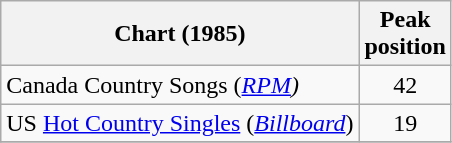<table class="wikitable sortable">
<tr>
<th align="left">Chart (1985)</th>
<th align="center">Peak<br>position</th>
</tr>
<tr>
<td align="left">Canada Country Songs (<em><a href='#'>RPM</a>)</em></td>
<td align="center">42</td>
</tr>
<tr>
<td align="left">US <a href='#'>Hot Country Singles</a> (<em><a href='#'>Billboard</a></em>)</td>
<td align="center">19</td>
</tr>
<tr>
</tr>
</table>
